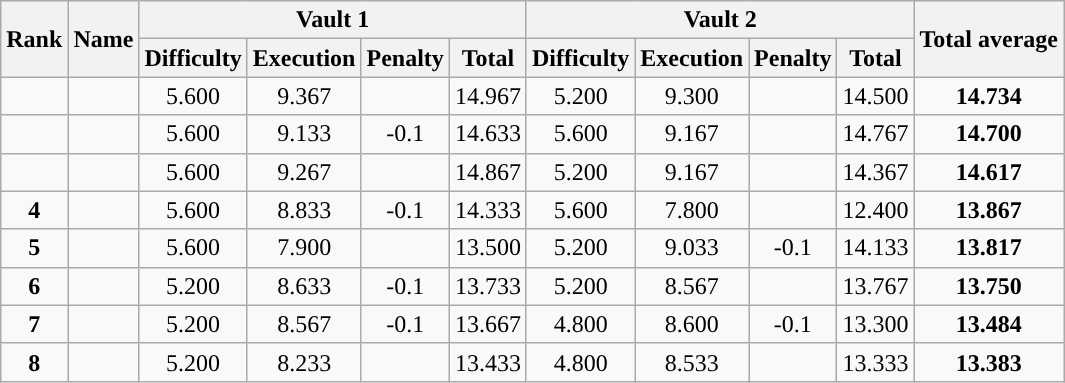<table class="wikitable sortable" style="text-align:center">
<tr>
<th rowspan=2>Rank</th>
<th rowspan=2>Name</th>
<th colspan=4>Vault 1</th>
<th colspan=4>Vault 2</th>
<th rowspan=2>Total average</th>
</tr>
<tr>
<th>Difficulty</th>
<th>Execution</th>
<th>Penalty</th>
<th>Total</th>
<th>Difficulty</th>
<th>Execution</th>
<th>Penalty</th>
<th>Total</th>
</tr>
<tr>
<td></td>
<td align="left"></td>
<td>5.600</td>
<td>9.367</td>
<td></td>
<td>14.967</td>
<td>5.200</td>
<td>9.300</td>
<td></td>
<td>14.500</td>
<td><strong>14.734</strong></td>
</tr>
<tr>
<td></td>
<td align="left"></td>
<td>5.600</td>
<td>9.133</td>
<td>-0.1</td>
<td>14.633</td>
<td>5.600</td>
<td>9.167</td>
<td></td>
<td>14.767</td>
<td><strong>14.700</strong></td>
</tr>
<tr>
<td></td>
<td align="left"></td>
<td>5.600</td>
<td>9.267</td>
<td></td>
<td>14.867</td>
<td>5.200</td>
<td>9.167</td>
<td></td>
<td>14.367</td>
<td><strong>14.617</strong></td>
</tr>
<tr>
<td><strong>4</strong></td>
<td align="left"></td>
<td>5.600</td>
<td>8.833</td>
<td>-0.1</td>
<td>14.333</td>
<td>5.600</td>
<td>7.800</td>
<td></td>
<td>12.400</td>
<td><strong>13.867</strong></td>
</tr>
<tr>
<td><strong>5</strong></td>
<td align="left"></td>
<td>5.600</td>
<td>7.900</td>
<td></td>
<td>13.500</td>
<td>5.200</td>
<td>9.033</td>
<td>-0.1</td>
<td>14.133</td>
<td><strong>13.817</strong></td>
</tr>
<tr>
<td><strong>6</strong></td>
<td align="left"></td>
<td>5.200</td>
<td>8.633</td>
<td>-0.1</td>
<td>13.733</td>
<td>5.200</td>
<td>8.567</td>
<td></td>
<td>13.767</td>
<td><strong>13.750</strong></td>
</tr>
<tr>
<td><strong>7</strong></td>
<td align="left"></td>
<td>5.200</td>
<td>8.567</td>
<td>-0.1</td>
<td>13.667</td>
<td>4.800</td>
<td>8.600</td>
<td>-0.1</td>
<td>13.300</td>
<td><strong>13.484</strong></td>
</tr>
<tr>
<td><strong>8</strong></td>
<td align="left"></td>
<td>5.200</td>
<td>8.233</td>
<td></td>
<td>13.433</td>
<td>4.800</td>
<td>8.533</td>
<td></td>
<td>13.333</td>
<td><strong>13.383</strong></td>
</tr>
</table>
